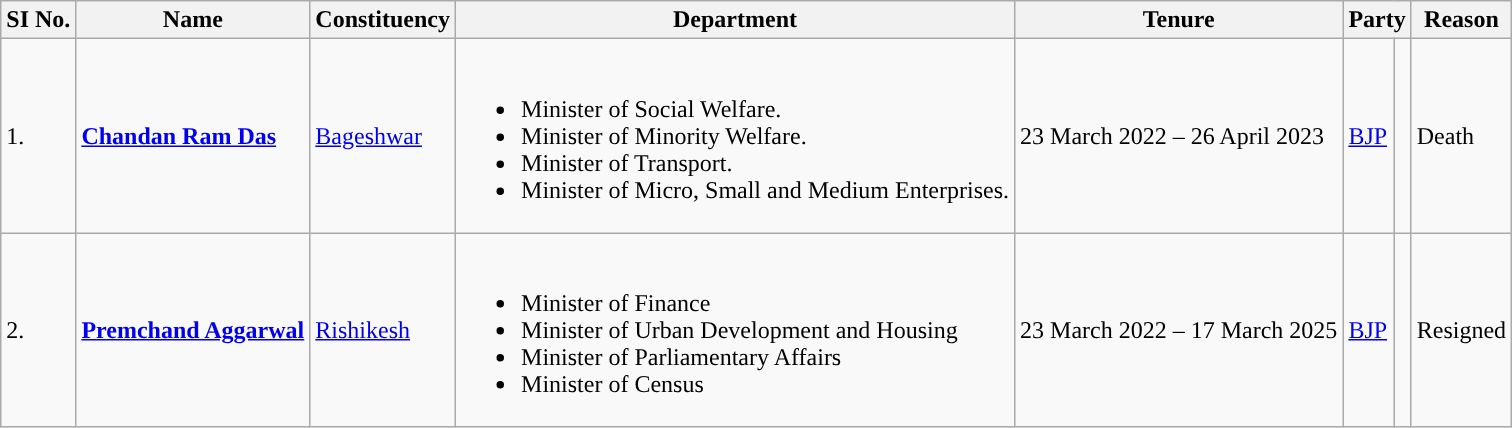<table class = "wikitable">
<tr>
<th>SI No.</th>
<th>Name</th>
<th>Constituency</th>
<th>Department</th>
<th>Tenure</th>
<th colspan="2" scope="col">Party</th>
<th>Reason</th>
</tr>
<tr>
<td>1.</td>
<td><strong><a href='#'>Chandan Ram Das</a></strong></td>
<td><a href='#'>Bageshwar</a></td>
<td><br><ul><li>Minister of Social Welfare.</li><li>Minister of Minority Welfare.</li><li>Minister of Transport.</li><li>Minister of Micro, Small and Medium Enterprises.</li></ul></td>
<td>23 March 2022 – 26 April 2023</td>
<td><a href='#'>BJP</a></td>
<td width="4px" style="background-color: "></td>
<td>Death</td>
</tr>
<tr>
<td>2.</td>
<td><strong><a href='#'>Premchand Aggarwal</a></strong></td>
<td><a href='#'>Rishikesh</a></td>
<td><br><ul><li>Minister of Finance</li><li>Minister of Urban Development and Housing</li><li>Minister of Parliamentary Affairs</li><li>Minister of Census</li></ul></td>
<td>23 March 2022 – 17 March 2025</td>
<td><a href='#'>BJP</a></td>
<td width="4px" style="background-color: "></td>
<td>Resigned</td>
</tr>
</table>
